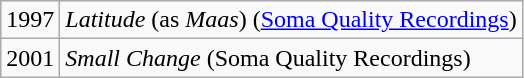<table class="wikitable">
<tr>
<td>1997</td>
<td><em>Latitude</em> (as <em>Maas</em>) (<a href='#'>Soma Quality Recordings</a>)</td>
</tr>
<tr>
<td>2001</td>
<td><em>Small Change</em>  (Soma Quality Recordings)</td>
</tr>
</table>
